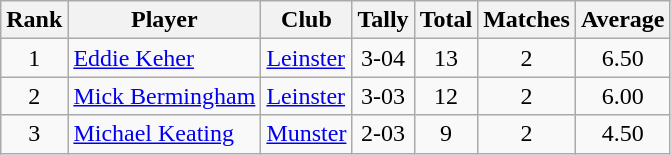<table class="wikitable">
<tr>
<th>Rank</th>
<th>Player</th>
<th>Club</th>
<th>Tally</th>
<th>Total</th>
<th>Matches</th>
<th>Average</th>
</tr>
<tr>
<td rowspan=1 align=center>1</td>
<td><a href='#'>Eddie Keher</a></td>
<td><a href='#'>Leinster</a></td>
<td align=center>3-04</td>
<td align=center>13</td>
<td align=center>2</td>
<td align=center>6.50</td>
</tr>
<tr>
<td rowspan=1 align=center>2</td>
<td><a href='#'>Mick Bermingham</a></td>
<td><a href='#'>Leinster</a></td>
<td align=center>3-03</td>
<td align=center>12</td>
<td align=center>2</td>
<td align=center>6.00</td>
</tr>
<tr>
<td rowspan=1 align=center>3</td>
<td><a href='#'>Michael Keating</a></td>
<td><a href='#'>Munster</a></td>
<td align=center>2-03</td>
<td align=center>9</td>
<td align=center>2</td>
<td align=center>4.50</td>
</tr>
</table>
